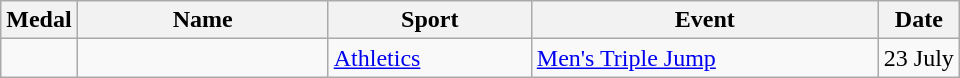<table class="wikitable sortable">
<tr>
<th>Medal</th>
<th style="width:10em">Name</th>
<th style="width:8em">Sport</th>
<th style="width:14em">Event</th>
<th>Date</th>
</tr>
<tr>
<td></td>
<td></td>
<td><a href='#'>Athletics</a></td>
<td><a href='#'>Men's Triple Jump</a></td>
<td>23 July</td>
</tr>
</table>
